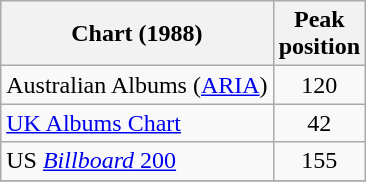<table class="wikitable sortable">
<tr>
<th scope="col">Chart (1988)</th>
<th scope="col">Peak<br>position</th>
</tr>
<tr>
<td>Australian Albums (<a href='#'>ARIA</a>)</td>
<td style="text-align:center;">120</td>
</tr>
<tr>
<td><a href='#'>UK Albums Chart</a></td>
<td style="text-align:center;">42</td>
</tr>
<tr>
<td>US <a href='#'><em>Billboard</em> 200</a></td>
<td style="text-align:center;">155</td>
</tr>
<tr>
</tr>
</table>
